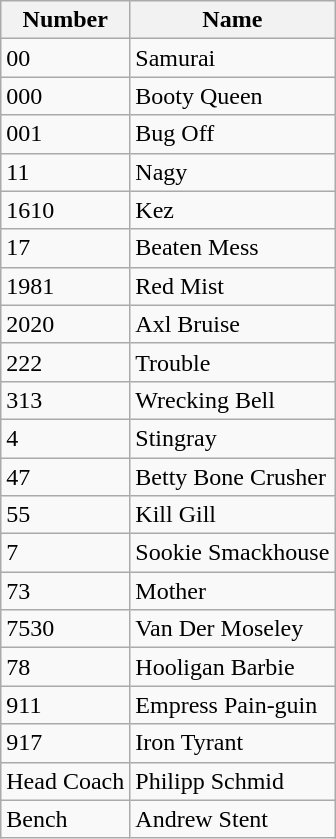<table class="wikitable sortable">
<tr>
<th>Number</th>
<th>Name</th>
</tr>
<tr>
<td>00</td>
<td>Samurai</td>
</tr>
<tr>
<td>000</td>
<td>Booty Queen</td>
</tr>
<tr>
<td>001</td>
<td>Bug Off</td>
</tr>
<tr>
<td>11</td>
<td>Nagy</td>
</tr>
<tr>
<td>1610</td>
<td>Kez</td>
</tr>
<tr>
<td>17</td>
<td>Beaten Mess</td>
</tr>
<tr>
<td>1981</td>
<td>Red Mist</td>
</tr>
<tr>
<td>2020</td>
<td>Axl Bruise</td>
</tr>
<tr>
<td>222</td>
<td>Trouble</td>
</tr>
<tr>
<td>313</td>
<td>Wrecking Bell</td>
</tr>
<tr>
<td>4</td>
<td>Stingray</td>
</tr>
<tr>
<td>47</td>
<td>Betty Bone Crusher</td>
</tr>
<tr>
<td>55</td>
<td>Kill Gill</td>
</tr>
<tr>
<td>7</td>
<td>Sookie Smackhouse</td>
</tr>
<tr>
<td>73</td>
<td>Mother</td>
</tr>
<tr>
<td>7530</td>
<td>Van Der Moseley</td>
</tr>
<tr>
<td>78</td>
<td>Hooligan Barbie</td>
</tr>
<tr>
<td>911</td>
<td>Empress Pain-guin</td>
</tr>
<tr>
<td>917</td>
<td>Iron Tyrant</td>
</tr>
<tr>
<td>Head Coach</td>
<td>Philipp Schmid</td>
</tr>
<tr>
<td>Bench</td>
<td>Andrew Stent</td>
</tr>
</table>
